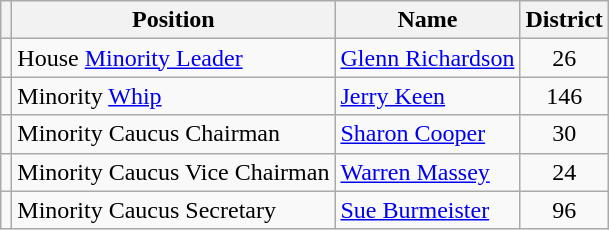<table class="wikitable">
<tr>
<th></th>
<th>Position</th>
<th>Name</th>
<th>District</th>
</tr>
<tr>
<td></td>
<td>House <a href='#'>Minority Leader</a></td>
<td><a href='#'>Glenn Richardson</a></td>
<td align=center>26</td>
</tr>
<tr>
<td></td>
<td>Minority <a href='#'>Whip</a></td>
<td><a href='#'>Jerry Keen</a></td>
<td align=center>146</td>
</tr>
<tr>
<td></td>
<td>Minority Caucus Chairman</td>
<td><a href='#'>Sharon Cooper</a></td>
<td align=center>30</td>
</tr>
<tr>
<td></td>
<td>Minority Caucus Vice Chairman</td>
<td><a href='#'>Warren Massey</a></td>
<td align=center>24</td>
</tr>
<tr>
<td></td>
<td>Minority Caucus Secretary</td>
<td><a href='#'>Sue Burmeister</a></td>
<td align=center>96</td>
</tr>
</table>
